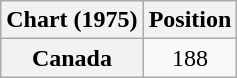<table class="wikitable plainrowheaders">
<tr>
<th scope="col">Chart (1975)</th>
<th scope="col">Position</th>
</tr>
<tr>
<th scope="row">Canada</th>
<td style="text-align:center;">188</td>
</tr>
</table>
